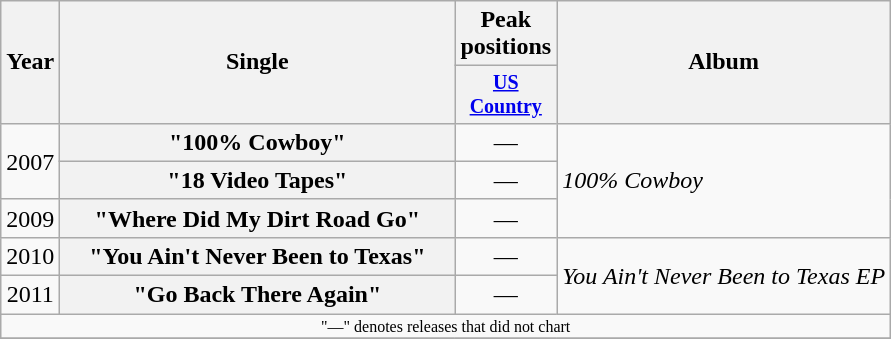<table class="wikitable plainrowheaders" style="text-align:center;">
<tr>
<th rowspan="2">Year</th>
<th rowspan="2" style="width:16em;">Single</th>
<th colspan="1">Peak positions</th>
<th rowspan="2">Album</th>
</tr>
<tr style="font-size:smaller;">
<th width="60"><a href='#'>US Country</a></th>
</tr>
<tr>
<td rowspan="2">2007</td>
<th scope="row">"100% Cowboy"</th>
<td>—</td>
<td align="left" rowspan="3"><em>100% Cowboy</em></td>
</tr>
<tr>
<th scope="row">"18 Video Tapes"</th>
<td>—</td>
</tr>
<tr>
<td>2009</td>
<th scope="row">"Where Did My Dirt Road Go"</th>
<td>—</td>
</tr>
<tr>
<td>2010</td>
<th scope="row">"You Ain't Never Been to Texas"</th>
<td>—</td>
<td align="left" rowspan="2"><em>You Ain't Never Been to Texas EP</em></td>
</tr>
<tr>
<td>2011</td>
<th scope="row">"Go Back There Again"</th>
<td>—</td>
</tr>
<tr>
<td colspan="4" style="font-size:8pt">"—" denotes releases that did not chart</td>
</tr>
<tr>
</tr>
</table>
